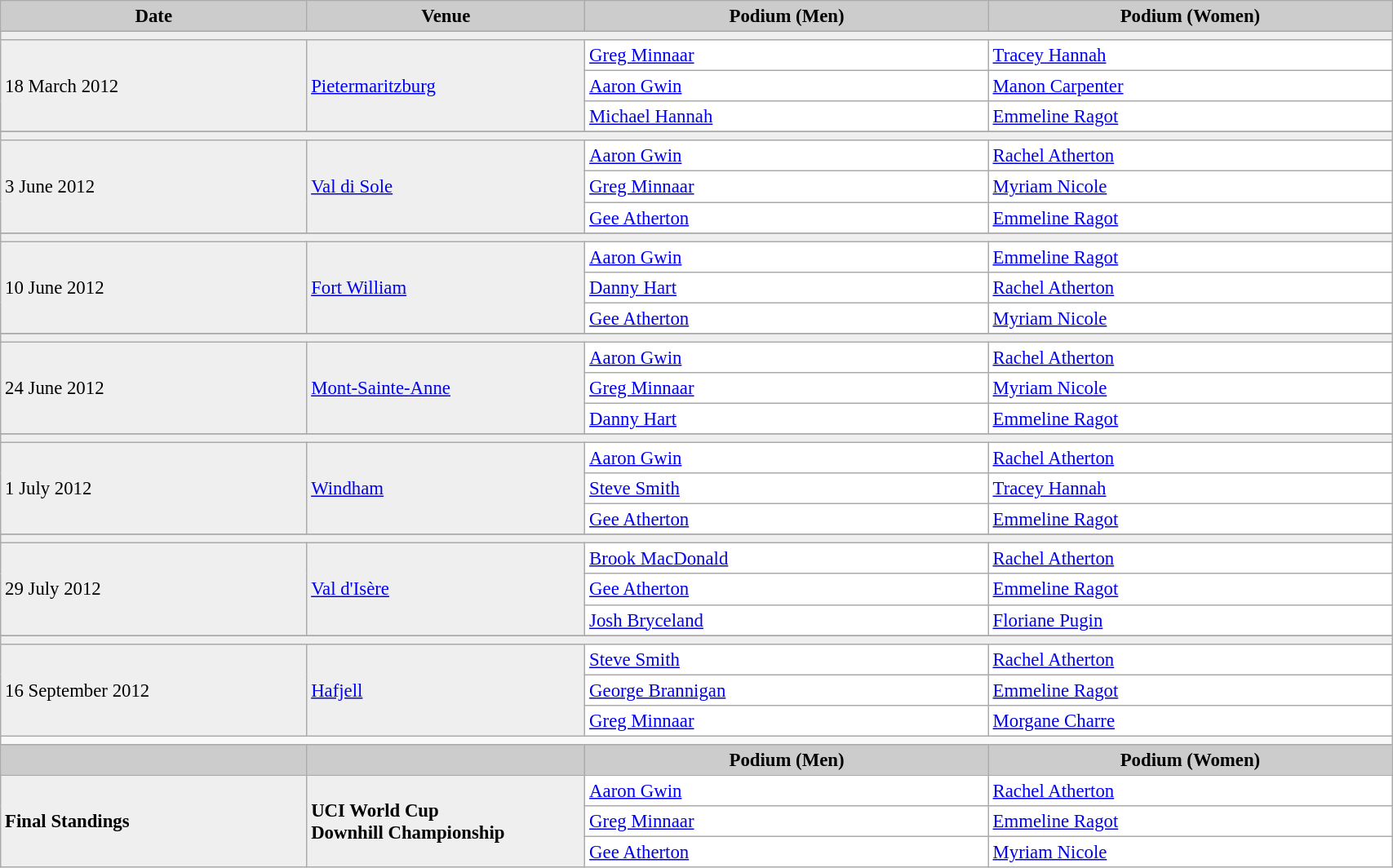<table class="wikitable" width=90% bgcolor="#f7f8ff" cellpadding="3" cellspacing="0" border="1" style="font-size: 95%; border: gray solid 1px; border-collapse: collapse;">
<tr bgcolor="#CCCCCC">
<td align="center"><strong>Date</strong></td>
<td width=20% align="center"><strong>Venue</strong></td>
<td width=29% align="center"><strong>Podium (Men)</strong></td>
<td width=29% align="center"><strong>Podium (Women)</strong></td>
</tr>
<tr bgcolor="#EFEFEF">
<td colspan=4></td>
</tr>
<tr bgcolor="#EFEFEF">
<td rowspan=3>18 March 2012</td>
<td rowspan=3> <a href='#'>Pietermaritzburg</a></td>
<td bgcolor="#ffffff">  <a href='#'>Greg Minnaar</a></td>
<td bgcolor="#ffffff">  <a href='#'>Tracey Hannah</a></td>
</tr>
<tr>
<td bgcolor="#ffffff">  <a href='#'>Aaron Gwin</a></td>
<td bgcolor="#ffffff">  <a href='#'>Manon Carpenter</a></td>
</tr>
<tr>
<td bgcolor="#ffffff">  <a href='#'>Michael Hannah</a></td>
<td bgcolor="#ffffff">  <a href='#'>Emmeline Ragot</a></td>
</tr>
<tr>
</tr>
<tr bgcolor="#EFEFEF">
<td colspan=4></td>
</tr>
<tr bgcolor="#EFEFEF">
<td rowspan=3>3 June 2012</td>
<td rowspan=3> <a href='#'>Val di Sole</a></td>
<td bgcolor="#ffffff">  <a href='#'>Aaron Gwin</a></td>
<td bgcolor="#ffffff">  <a href='#'>Rachel Atherton</a></td>
</tr>
<tr>
<td bgcolor="#ffffff">  <a href='#'>Greg Minnaar</a></td>
<td bgcolor="#ffffff">  <a href='#'>Myriam Nicole</a></td>
</tr>
<tr>
<td bgcolor="#ffffff">  <a href='#'>Gee Atherton</a></td>
<td bgcolor="#ffffff">  <a href='#'>Emmeline Ragot</a></td>
</tr>
<tr>
</tr>
<tr bgcolor="#EFEFEF">
<td colspan=4></td>
</tr>
<tr bgcolor="#EFEFEF">
<td rowspan=3>10 June 2012</td>
<td rowspan=3> <a href='#'>Fort William</a></td>
<td bgcolor="#ffffff">  <a href='#'>Aaron Gwin</a></td>
<td bgcolor="#ffffff">  <a href='#'>Emmeline Ragot</a></td>
</tr>
<tr>
<td bgcolor="#ffffff">  <a href='#'>Danny Hart</a></td>
<td bgcolor="#ffffff">  <a href='#'>Rachel Atherton</a></td>
</tr>
<tr>
<td bgcolor="#ffffff">  <a href='#'>Gee Atherton</a></td>
<td bgcolor="#ffffff">  <a href='#'>Myriam Nicole</a></td>
</tr>
<tr>
</tr>
<tr bgcolor="#EFEFEF">
<td colspan=4></td>
</tr>
<tr bgcolor="#EFEFEF">
<td rowspan=3>24 June 2012</td>
<td rowspan=3> <a href='#'>Mont-Sainte-Anne</a></td>
<td bgcolor="#ffffff">  <a href='#'>Aaron Gwin</a></td>
<td bgcolor="#ffffff">  <a href='#'>Rachel Atherton</a></td>
</tr>
<tr>
<td bgcolor="#ffffff">  <a href='#'>Greg Minnaar</a></td>
<td bgcolor="#ffffff">  <a href='#'>Myriam Nicole</a></td>
</tr>
<tr>
<td bgcolor="#ffffff">  <a href='#'>Danny Hart</a></td>
<td bgcolor="#ffffff">  <a href='#'>Emmeline Ragot</a></td>
</tr>
<tr>
</tr>
<tr bgcolor="#EFEFEF">
<td colspan=4></td>
</tr>
<tr bgcolor="#EFEFEF">
<td rowspan=3>1 July 2012</td>
<td rowspan=3> <a href='#'>Windham</a></td>
<td bgcolor="#ffffff">  <a href='#'>Aaron Gwin</a></td>
<td bgcolor="#ffffff">  <a href='#'>Rachel Atherton</a></td>
</tr>
<tr>
<td bgcolor="#ffffff">  <a href='#'>Steve Smith</a></td>
<td bgcolor="#ffffff">  <a href='#'>Tracey Hannah</a></td>
</tr>
<tr>
<td bgcolor="#ffffff">  <a href='#'>Gee Atherton</a></td>
<td bgcolor="#ffffff">  <a href='#'>Emmeline Ragot</a></td>
</tr>
<tr>
</tr>
<tr bgcolor="#EFEFEF">
<td colspan=4></td>
</tr>
<tr bgcolor="#EFEFEF">
<td rowspan=3>29 July 2012</td>
<td rowspan=3> <a href='#'>Val d'Isère</a></td>
<td bgcolor="#ffffff">  <a href='#'>Brook MacDonald</a></td>
<td bgcolor="#ffffff">  <a href='#'>Rachel Atherton</a></td>
</tr>
<tr>
<td bgcolor="#ffffff">  <a href='#'>Gee Atherton</a></td>
<td bgcolor="#ffffff">  <a href='#'>Emmeline Ragot</a></td>
</tr>
<tr>
<td bgcolor="#ffffff">  <a href='#'>Josh Bryceland</a></td>
<td bgcolor="#ffffff">  <a href='#'>Floriane Pugin</a></td>
</tr>
<tr>
</tr>
<tr bgcolor="#EFEFEF">
<td colspan=4></td>
</tr>
<tr bgcolor="#EFEFEF">
<td rowspan=3>16 September 2012</td>
<td rowspan=3> <a href='#'>Hafjell</a></td>
<td bgcolor="#ffffff">  <a href='#'>Steve Smith</a></td>
<td bgcolor="#ffffff">  <a href='#'>Rachel Atherton</a></td>
</tr>
<tr>
<td bgcolor="#ffffff">  <a href='#'>George Brannigan</a></td>
<td bgcolor="#ffffff">  <a href='#'>Emmeline Ragot</a></td>
</tr>
<tr>
<td bgcolor="#ffffff"> <a href='#'>Greg Minnaar</a></td>
<td bgcolor="#ffffff">  <a href='#'>Morgane Charre</a></td>
</tr>
<tr>
<td colspan=4></td>
</tr>
<tr bgcolor="#CCCCCC">
<td align="center"></td>
<td width=20% align="center"></td>
<td width=29% align="center"><strong>Podium (Men)</strong></td>
<td width=29% align="center"><strong>Podium (Women)</strong></td>
</tr>
<tr bgcolor="#EFEFEF">
<td rowspan=3><strong>Final Standings</strong></td>
<td rowspan=3><strong>UCI World Cup<br> Downhill Championship</strong></td>
<td bgcolor="#ffffff">  <a href='#'>Aaron Gwin</a></td>
<td bgcolor="#ffffff">  <a href='#'>Rachel Atherton</a></td>
</tr>
<tr>
<td bgcolor="#ffffff"> <a href='#'>Greg Minnaar</a></td>
<td bgcolor="#ffffff">  <a href='#'>Emmeline Ragot</a></td>
</tr>
<tr>
<td bgcolor="#ffffff">  <a href='#'>Gee Atherton</a></td>
<td bgcolor="#ffffff">  <a href='#'>Myriam Nicole</a></td>
</tr>
</table>
